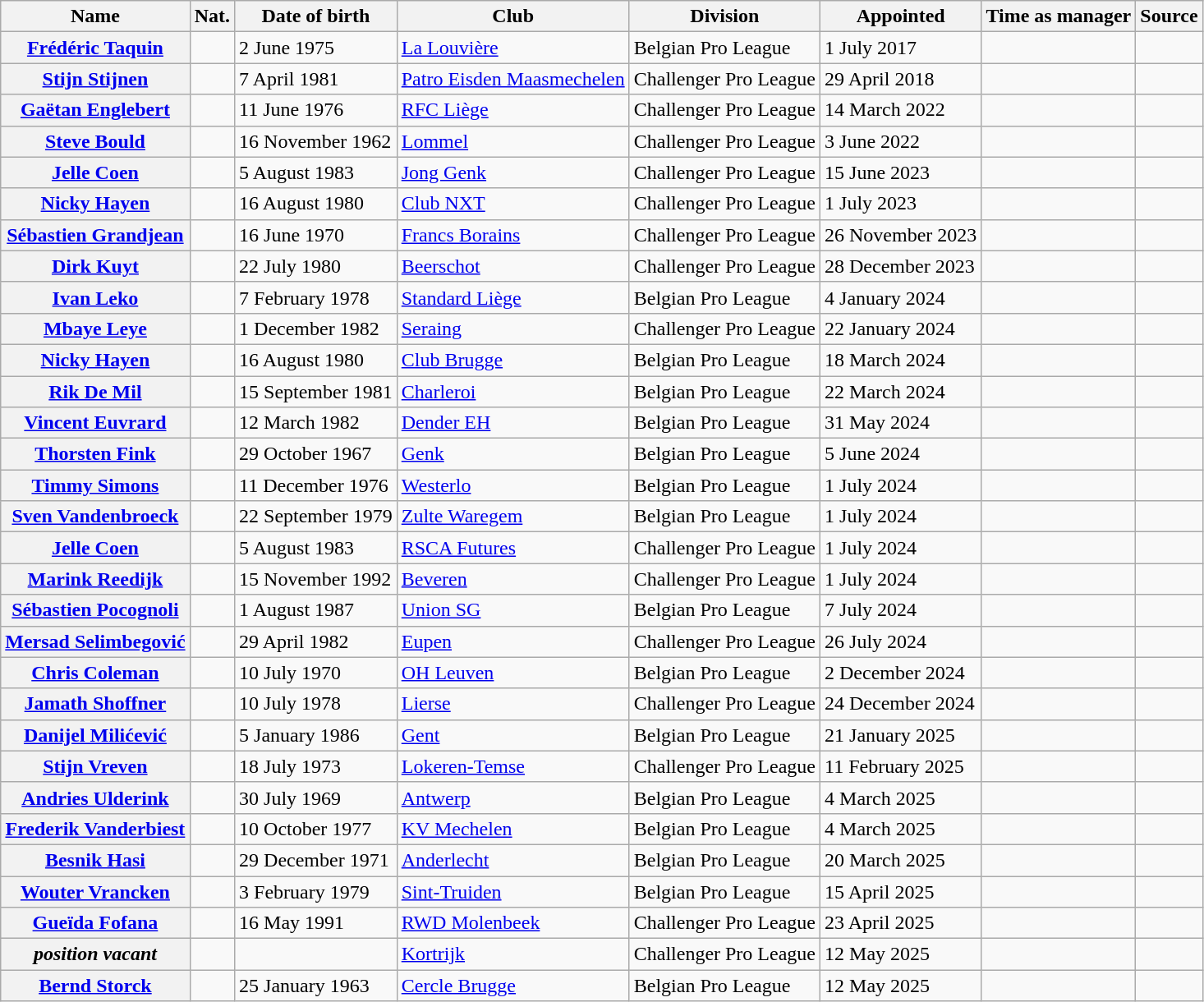<table class="wikitable sortable plainrowheaders">
<tr>
<th scope="col">Name</th>
<th scope="col">Nat.</th>
<th scope="col">Date of birth</th>
<th scope="col">Club</th>
<th scope="col">Division</th>
<th scope="col">Appointed</th>
<th scope="col">Time as manager</th>
<th scope="col" class="unsortable">Source</th>
</tr>
<tr>
<th scope="row"><a href='#'>Frédéric Taquin</a></th>
<td></td>
<td>2 June 1975</td>
<td><a href='#'>La Louvière</a></td>
<td>Belgian Pro League</td>
<td>1 July 2017</td>
<td></td>
<td></td>
</tr>
<tr>
<th scope="row"><a href='#'>Stijn Stijnen</a></th>
<td></td>
<td>7 April 1981</td>
<td><a href='#'>Patro Eisden Maasmechelen</a></td>
<td>Challenger Pro League</td>
<td>29 April 2018</td>
<td></td>
<td></td>
</tr>
<tr>
<th scope="row"><a href='#'>Gaëtan Englebert</a></th>
<td></td>
<td>11 June 1976</td>
<td><a href='#'>RFC Liège</a></td>
<td>Challenger Pro League</td>
<td>14 March 2022</td>
<td></td>
<td></td>
</tr>
<tr>
<th scope="row"><a href='#'>Steve Bould</a></th>
<td></td>
<td>16 November 1962</td>
<td><a href='#'>Lommel</a></td>
<td>Challenger Pro League</td>
<td>3 June 2022</td>
<td></td>
<td></td>
</tr>
<tr>
<th scope="row"><a href='#'>Jelle Coen</a></th>
<td></td>
<td>5 August 1983</td>
<td><a href='#'>Jong Genk</a></td>
<td>Challenger Pro League</td>
<td>15 June 2023</td>
<td></td>
<td></td>
</tr>
<tr>
<th scope="row"><a href='#'>Nicky Hayen</a></th>
<td></td>
<td>16 August 1980</td>
<td><a href='#'>Club NXT</a></td>
<td>Challenger Pro League</td>
<td>1 July 2023</td>
<td></td>
<td></td>
</tr>
<tr>
<th scope="row"><a href='#'>Sébastien Grandjean</a></th>
<td></td>
<td>16 June 1970</td>
<td><a href='#'>Francs Borains</a></td>
<td>Challenger Pro League</td>
<td>26 November 2023</td>
<td></td>
<td></td>
</tr>
<tr>
<th scope="row"><a href='#'>Dirk Kuyt</a></th>
<td></td>
<td>22 July 1980</td>
<td><a href='#'>Beerschot</a></td>
<td>Challenger Pro League</td>
<td>28 December 2023</td>
<td></td>
<td></td>
</tr>
<tr>
<th scope="row"><a href='#'>Ivan Leko</a></th>
<td></td>
<td>7 February 1978</td>
<td><a href='#'>Standard Liège</a></td>
<td>Belgian Pro League</td>
<td>4 January 2024</td>
<td></td>
<td></td>
</tr>
<tr>
<th scope="row"><a href='#'>Mbaye Leye</a></th>
<td></td>
<td>1 December 1982</td>
<td><a href='#'>Seraing</a></td>
<td>Challenger Pro League</td>
<td>22 January 2024</td>
<td></td>
<td></td>
</tr>
<tr>
<th scope="row"><a href='#'>Nicky Hayen</a></th>
<td></td>
<td>16 August 1980</td>
<td><a href='#'>Club Brugge</a></td>
<td>Belgian Pro League</td>
<td>18 March 2024</td>
<td></td>
<td></td>
</tr>
<tr>
<th scope="row"><a href='#'>Rik De Mil</a></th>
<td></td>
<td>15 September 1981</td>
<td><a href='#'>Charleroi</a></td>
<td>Belgian Pro League</td>
<td>22 March 2024</td>
<td></td>
<td></td>
</tr>
<tr>
<th scope="row"><a href='#'>Vincent Euvrard</a></th>
<td></td>
<td>12 March 1982</td>
<td><a href='#'>Dender EH</a></td>
<td>Belgian Pro League</td>
<td>31 May 2024</td>
<td></td>
<td></td>
</tr>
<tr>
<th scope="row"><a href='#'>Thorsten Fink</a></th>
<td></td>
<td>29 October 1967</td>
<td><a href='#'>Genk</a></td>
<td>Belgian Pro League</td>
<td>5 June 2024</td>
<td></td>
<td></td>
</tr>
<tr>
<th scope="row"><a href='#'>Timmy Simons</a></th>
<td></td>
<td>11 December 1976</td>
<td><a href='#'>Westerlo</a></td>
<td>Belgian Pro League</td>
<td>1 July 2024</td>
<td></td>
<td></td>
</tr>
<tr>
<th scope="row"><a href='#'>Sven Vandenbroeck</a></th>
<td></td>
<td>22 September 1979</td>
<td><a href='#'>Zulte Waregem</a></td>
<td>Belgian Pro League</td>
<td>1 July 2024</td>
<td></td>
<td></td>
</tr>
<tr>
<th scope="row"><a href='#'>Jelle Coen</a></th>
<td></td>
<td>5 August 1983</td>
<td><a href='#'>RSCA Futures</a></td>
<td>Challenger Pro League</td>
<td>1 July 2024</td>
<td></td>
<td></td>
</tr>
<tr>
<th scope="row"><a href='#'>Marink Reedijk</a></th>
<td></td>
<td>15 November 1992</td>
<td><a href='#'>Beveren</a></td>
<td>Challenger Pro League</td>
<td>1 July 2024</td>
<td></td>
<td></td>
</tr>
<tr>
<th scope="row"><a href='#'>Sébastien Pocognoli</a></th>
<td></td>
<td>1 August 1987</td>
<td><a href='#'>Union SG</a></td>
<td>Belgian Pro League</td>
<td>7 July 2024</td>
<td></td>
<td></td>
</tr>
<tr>
<th scope="row"><a href='#'>Mersad Selimbegović</a></th>
<td></td>
<td>29 April 1982</td>
<td><a href='#'>Eupen</a></td>
<td>Challenger Pro League</td>
<td>26 July 2024</td>
<td></td>
<td></td>
</tr>
<tr>
<th scope="row"><a href='#'>Chris Coleman</a></th>
<td></td>
<td>10 July 1970</td>
<td><a href='#'>OH Leuven</a></td>
<td>Belgian Pro League</td>
<td>2 December 2024</td>
<td></td>
<td></td>
</tr>
<tr>
<th scope="row"><a href='#'>Jamath Shoffner</a></th>
<td></td>
<td>10 July 1978</td>
<td><a href='#'>Lierse</a></td>
<td>Challenger Pro League</td>
<td>24 December 2024</td>
<td></td>
<td></td>
</tr>
<tr>
<th scope="row"><a href='#'>Danijel Milićević</a></th>
<td></td>
<td>5 January 1986</td>
<td><a href='#'>Gent</a></td>
<td>Belgian Pro League</td>
<td>21 January 2025</td>
<td></td>
<td></td>
</tr>
<tr>
<th scope="row"><a href='#'>Stijn Vreven</a></th>
<td></td>
<td>18 July 1973</td>
<td><a href='#'>Lokeren-Temse</a></td>
<td>Challenger Pro League</td>
<td>11 February 2025</td>
<td></td>
<td></td>
</tr>
<tr>
<th scope="row"><a href='#'>Andries Ulderink</a></th>
<td></td>
<td>30 July 1969</td>
<td><a href='#'>Antwerp</a></td>
<td>Belgian Pro League</td>
<td>4 March 2025</td>
<td></td>
<td></td>
</tr>
<tr>
<th scope="row"><a href='#'>Frederik Vanderbiest</a></th>
<td></td>
<td>10 October 1977</td>
<td><a href='#'>KV Mechelen</a></td>
<td>Belgian Pro League</td>
<td>4 March 2025</td>
<td></td>
<td></td>
</tr>
<tr>
<th scope="row"><a href='#'>Besnik Hasi</a></th>
<td></td>
<td>29 December 1971</td>
<td><a href='#'>Anderlecht</a></td>
<td>Belgian Pro League</td>
<td>20 March 2025</td>
<td></td>
<td></td>
</tr>
<tr>
<th scope="row"><a href='#'>Wouter Vrancken</a></th>
<td></td>
<td>3 February 1979</td>
<td><a href='#'>Sint-Truiden</a></td>
<td>Belgian Pro League</td>
<td>15 April 2025</td>
<td></td>
<td></td>
</tr>
<tr>
<th scope="row"><a href='#'>Gueïda Fofana</a></th>
<td></td>
<td>16 May 1991</td>
<td><a href='#'>RWD Molenbeek</a></td>
<td>Challenger Pro League</td>
<td>23 April 2025</td>
<td></td>
<td></td>
</tr>
<tr>
<th scope="row"><em>position vacant</em></th>
<td></td>
<td></td>
<td><a href='#'>Kortrijk</a></td>
<td>Challenger Pro League</td>
<td>12 May 2025</td>
<td></td>
<td></td>
</tr>
<tr>
<th scope="row"><a href='#'>Bernd Storck</a></th>
<td></td>
<td>25 January 1963</td>
<td><a href='#'>Cercle Brugge</a></td>
<td>Belgian Pro League</td>
<td>12 May 2025</td>
<td></td>
<td></td>
</tr>
</table>
